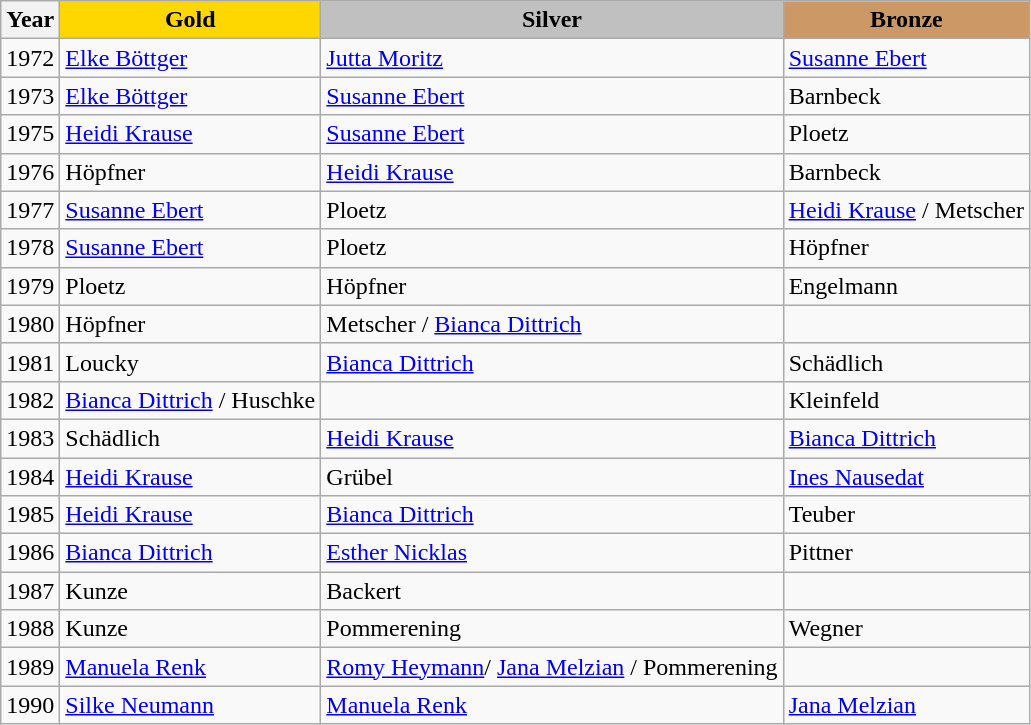<table class="wikitable">
<tr>
<th>Year</th>
<td align="center" bgcolor="gold"><strong>Gold</strong></td>
<td align="center" bgcolor="silver"><strong>Silver</strong></td>
<td align="center" bgcolor="cc9966"><strong>Bronze</strong></td>
</tr>
<tr>
<td>1972</td>
<td><a href='#'>Elke Böttger</a></td>
<td><a href='#'>Jutta Moritz </a></td>
<td><a href='#'>Susanne Ebert</a></td>
</tr>
<tr>
<td>1973</td>
<td><a href='#'>Elke Böttger</a></td>
<td><a href='#'>Susanne Ebert</a></td>
<td>Barnbeck</td>
</tr>
<tr>
<td>1975</td>
<td><a href='#'>Heidi Krause</a></td>
<td><a href='#'>Susanne Ebert</a></td>
<td>Ploetz</td>
</tr>
<tr>
<td>1976</td>
<td>Höpfner</td>
<td><a href='#'>Heidi Krause</a></td>
<td>Barnbeck</td>
</tr>
<tr>
<td>1977</td>
<td><a href='#'>Susanne Ebert</a></td>
<td>Ploetz</td>
<td><a href='#'>Heidi Krause</a> / Metscher</td>
</tr>
<tr>
<td>1978</td>
<td><a href='#'>Susanne Ebert</a></td>
<td>Ploetz</td>
<td>Höpfner</td>
</tr>
<tr>
<td>1979</td>
<td>Ploetz</td>
<td>Höpfner</td>
<td>Engelmann</td>
</tr>
<tr>
<td>1980</td>
<td>Höpfner</td>
<td>Metscher / <a href='#'>Bianca Dittrich</a></td>
<td></td>
</tr>
<tr>
<td>1981</td>
<td>Loucky</td>
<td><a href='#'>Bianca Dittrich</a></td>
<td>Schädlich</td>
</tr>
<tr>
<td>1982</td>
<td><a href='#'>Bianca Dittrich</a> / Huschke</td>
<td></td>
<td>Kleinfeld</td>
</tr>
<tr>
<td>1983</td>
<td>Schädlich</td>
<td><a href='#'>Heidi Krause</a></td>
<td><a href='#'>Bianca Dittrich</a></td>
</tr>
<tr>
<td>1984</td>
<td><a href='#'>Heidi Krause</a></td>
<td>Grübel</td>
<td><a href='#'>Ines Nausedat</a></td>
</tr>
<tr>
<td>1985</td>
<td><a href='#'>Heidi Krause</a></td>
<td><a href='#'>Bianca Dittrich</a></td>
<td>Teuber</td>
</tr>
<tr>
<td>1986</td>
<td><a href='#'>Bianca Dittrich</a></td>
<td><a href='#'>Esther Nicklas</a></td>
<td>Pittner</td>
</tr>
<tr>
<td>1987</td>
<td>Kunze</td>
<td>Backert</td>
<td></td>
</tr>
<tr>
<td>1988</td>
<td>Kunze</td>
<td>Pommerening</td>
<td>Wegner</td>
</tr>
<tr>
<td>1989</td>
<td><a href='#'>Manuela Renk</a></td>
<td><a href='#'>Romy Heymann</a>/ <a href='#'>Jana Melzian</a> / Pommerening</td>
<td></td>
</tr>
<tr>
<td>1990</td>
<td><a href='#'>Silke Neumann</a></td>
<td><a href='#'>Manuela Renk</a></td>
<td><a href='#'>Jana Melzian</a></td>
</tr>
</table>
